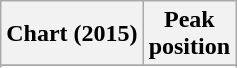<table class="wikitable sortable">
<tr>
<th>Chart (2015)</th>
<th>Peak<br>position</th>
</tr>
<tr>
</tr>
<tr>
</tr>
<tr>
</tr>
<tr>
</tr>
<tr>
</tr>
</table>
